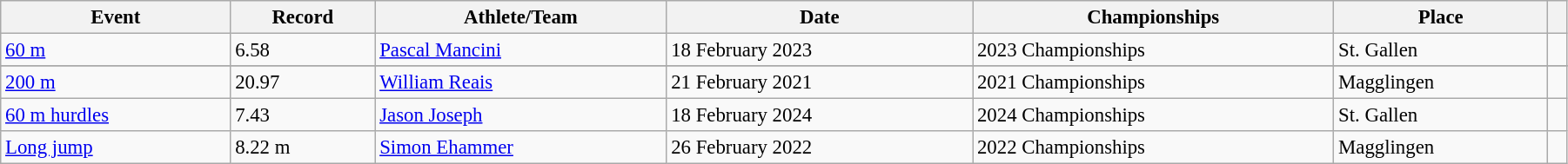<table class="wikitable" style="font-size:95%; width: 95%;">
<tr>
<th>Event</th>
<th>Record</th>
<th>Athlete/Team</th>
<th>Date</th>
<th>Championships</th>
<th>Place</th>
<th></th>
</tr>
<tr>
<td><a href='#'>60 m</a></td>
<td>6.58 </td>
<td><a href='#'>Pascal Mancini</a></td>
<td>18 February 2023</td>
<td>2023 Championships</td>
<td>St. Gallen</td>
<td></td>
</tr>
<tr>
</tr>
<tr>
<td><a href='#'>200 m</a></td>
<td>20.97 </td>
<td><a href='#'>William Reais</a></td>
<td>21 February 2021</td>
<td>2021 Championships</td>
<td>Magglingen</td>
<td></td>
</tr>
<tr>
<td><a href='#'>60 m hurdles</a></td>
<td>7.43</td>
<td><a href='#'>Jason Joseph</a></td>
<td>18 February 2024</td>
<td>2024 Championships</td>
<td>St. Gallen</td>
<td></td>
</tr>
<tr>
<td><a href='#'>Long jump</a></td>
<td>8.22 m</td>
<td><a href='#'>Simon Ehammer</a></td>
<td>26 February 2022</td>
<td>2022 Championships</td>
<td>Magglingen</td>
<td></td>
</tr>
</table>
